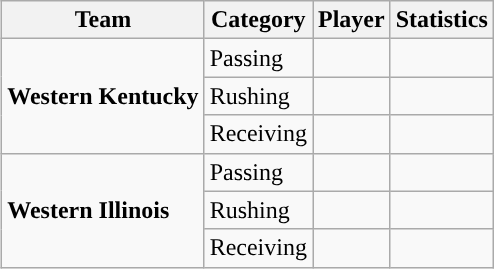<table class="wikitable" style="float: right;">
<tr>
<th>Team</th>
<th>Category</th>
<th>Player</th>
<th>Statistics</th>
</tr>
<tr>
<td rowspan=3><strong>Western Kentucky</strong></td>
<td>Passing</td>
<td></td>
<td></td>
</tr>
<tr>
<td>Rushing</td>
<td></td>
<td></td>
</tr>
<tr>
<td>Receiving</td>
<td></td>
<td></td>
</tr>
<tr>
<td rowspan=3><strong>Western Illinois</strong></td>
<td>Passing</td>
<td></td>
<td></td>
</tr>
<tr>
<td>Rushing</td>
<td></td>
<td></td>
</tr>
<tr>
<td>Receiving</td>
<td></td>
<td></td>
</tr>
</table>
